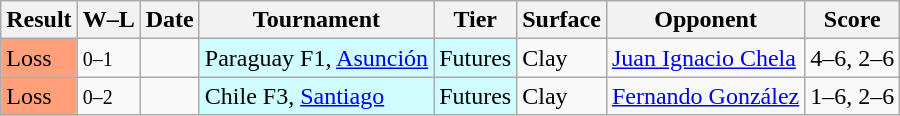<table class="sortable wikitable">
<tr>
<th>Result</th>
<th class="unsortable">W–L</th>
<th>Date</th>
<th>Tournament</th>
<th>Tier</th>
<th>Surface</th>
<th>Opponent</th>
<th class="unsortable">Score</th>
</tr>
<tr>
<td bgcolor=FFA07A>Loss</td>
<td><small>0–1</small></td>
<td></td>
<td style="background:#cffcff;">Paraguay F1, <a href='#'>Asunción</a></td>
<td style="background:#cffcff;">Futures</td>
<td>Clay</td>
<td> <a href='#'>Juan Ignacio Chela</a></td>
<td>4–6, 2–6</td>
</tr>
<tr>
<td bgcolor=FFA07A>Loss</td>
<td><small>0–2</small></td>
<td></td>
<td style="background:#cffcff;">Chile F3, <a href='#'>Santiago</a></td>
<td style="background:#cffcff;">Futures</td>
<td>Clay</td>
<td> <a href='#'>Fernando González</a></td>
<td>1–6, 2–6</td>
</tr>
</table>
